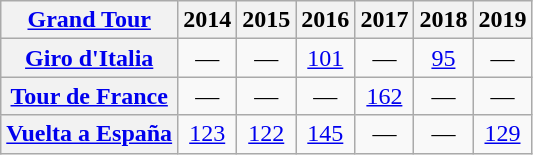<table class="wikitable plainrowheaders">
<tr>
<th scope="col"><a href='#'>Grand Tour</a></th>
<th scope="col">2014</th>
<th scope="col">2015</th>
<th scope="col">2016</th>
<th scope="col">2017</th>
<th scope="col">2018</th>
<th scope="col">2019</th>
</tr>
<tr style="text-align:center;">
<th scope="row"> <a href='#'>Giro d'Italia</a></th>
<td>—</td>
<td>—</td>
<td><a href='#'>101</a></td>
<td>—</td>
<td><a href='#'>95</a></td>
<td>—</td>
</tr>
<tr style="text-align:center;">
<th scope="row"> <a href='#'>Tour de France</a></th>
<td>—</td>
<td>—</td>
<td>—</td>
<td><a href='#'>162</a></td>
<td>—</td>
<td>—</td>
</tr>
<tr style="text-align:center;">
<th scope="row"> <a href='#'>Vuelta a España</a></th>
<td><a href='#'>123</a></td>
<td><a href='#'>122</a></td>
<td><a href='#'>145</a></td>
<td>—</td>
<td>—</td>
<td><a href='#'>129</a></td>
</tr>
</table>
